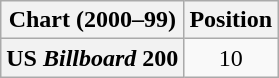<table class="wikitable sortable plainrowheaders" style="text-align:center">
<tr>
<th>Chart (2000–99)</th>
<th>Position</th>
</tr>
<tr>
<th scope="row">US <em>Billboard</em> 200</th>
<td>10</td>
</tr>
</table>
